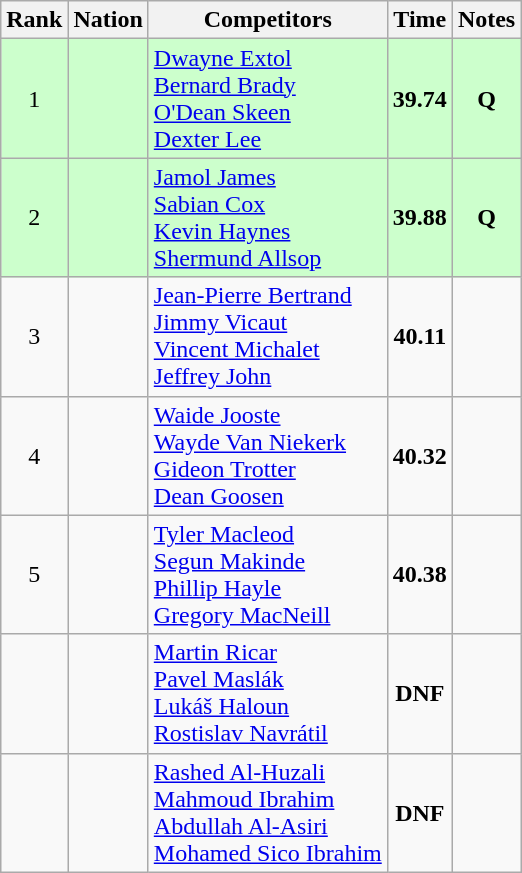<table class="wikitable sortable" style="text-align:center">
<tr>
<th>Rank</th>
<th>Nation</th>
<th>Competitors</th>
<th>Time</th>
<th>Notes</th>
</tr>
<tr bgcolor=ccffcc>
<td>1</td>
<td align=left></td>
<td align=left><a href='#'>Dwayne Extol</a><br><a href='#'>Bernard Brady</a><br><a href='#'>O'Dean Skeen</a><br><a href='#'>Dexter Lee</a></td>
<td><strong>39.74</strong></td>
<td><strong>Q</strong></td>
</tr>
<tr bgcolor=ccffcc>
<td>2</td>
<td align=left></td>
<td align=left><a href='#'>Jamol James</a><br><a href='#'>Sabian Cox</a><br><a href='#'>Kevin Haynes</a><br><a href='#'>Shermund Allsop</a></td>
<td><strong>39.88</strong></td>
<td><strong>Q</strong></td>
</tr>
<tr>
<td>3</td>
<td align=left></td>
<td align=left><a href='#'>Jean-Pierre Bertrand</a><br><a href='#'>Jimmy Vicaut</a><br><a href='#'>Vincent Michalet</a><br><a href='#'>Jeffrey John</a></td>
<td><strong>40.11</strong></td>
<td></td>
</tr>
<tr>
<td>4</td>
<td align=left></td>
<td align=left><a href='#'>Waide Jooste</a><br><a href='#'>Wayde Van Niekerk</a><br><a href='#'>Gideon Trotter</a><br><a href='#'>Dean Goosen</a></td>
<td><strong>40.32</strong></td>
<td></td>
</tr>
<tr>
<td>5</td>
<td align=left></td>
<td align=left><a href='#'>Tyler Macleod</a><br><a href='#'>Segun Makinde</a><br><a href='#'>Phillip Hayle</a><br><a href='#'>Gregory MacNeill</a></td>
<td><strong>40.38</strong></td>
<td></td>
</tr>
<tr>
<td></td>
<td align=left></td>
<td align=left><a href='#'>Martin Ricar</a><br><a href='#'>Pavel Maslák</a><br><a href='#'>Lukáš Haloun</a><br><a href='#'>Rostislav Navrátil</a></td>
<td><strong>DNF</strong></td>
<td></td>
</tr>
<tr>
<td></td>
<td align=left></td>
<td align=left><a href='#'>Rashed Al-Huzali</a><br><a href='#'>Mahmoud Ibrahim</a><br><a href='#'>Abdullah Al-Asiri</a><br><a href='#'>Mohamed Sico Ibrahim</a></td>
<td><strong>DNF</strong></td>
<td></td>
</tr>
</table>
